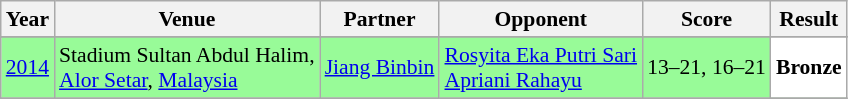<table class="sortable wikitable" style="font-size: 90%;">
<tr>
<th>Year</th>
<th>Venue</th>
<th>Partner</th>
<th>Opponent</th>
<th>Score</th>
<th>Result</th>
</tr>
<tr>
</tr>
<tr style="background:#98FB98">
<td align="center"><a href='#'>2014</a></td>
<td align="left">Stadium Sultan Abdul Halim,<br><a href='#'>Alor Setar</a>, <a href='#'>Malaysia</a></td>
<td align="left"> <a href='#'>Jiang Binbin</a></td>
<td align="left"> <a href='#'>Rosyita Eka Putri Sari</a><br> <a href='#'>Apriani Rahayu</a></td>
<td align="center">13–21, 16–21</td>
<td style="text-align:left; background:white"> <strong>Bronze</strong></td>
</tr>
<tr>
</tr>
</table>
